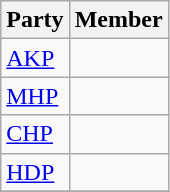<table class="wikitable">
<tr>
<th>Party</th>
<th colspan="2">Member</th>
</tr>
<tr>
<td><a href='#'>AKP</a></td>
<td></td>
</tr>
<tr>
<td><a href='#'>MHP</a></td>
<td></td>
</tr>
<tr>
<td><a href='#'>CHP</a></td>
<td></td>
</tr>
<tr>
<td><a href='#'>HDP</a></td>
<td></td>
</tr>
<tr>
</tr>
</table>
